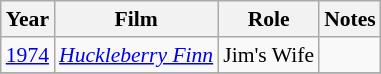<table class="wikitable" style="font-size: 90%;">
<tr>
<th>Year</th>
<th>Film</th>
<th>Role</th>
<th>Notes</th>
</tr>
<tr>
<td><a href='#'>1974</a></td>
<td><em><a href='#'>Huckleberry Finn</a></em></td>
<td>Jim's Wife</td>
<td></td>
</tr>
<tr>
</tr>
</table>
